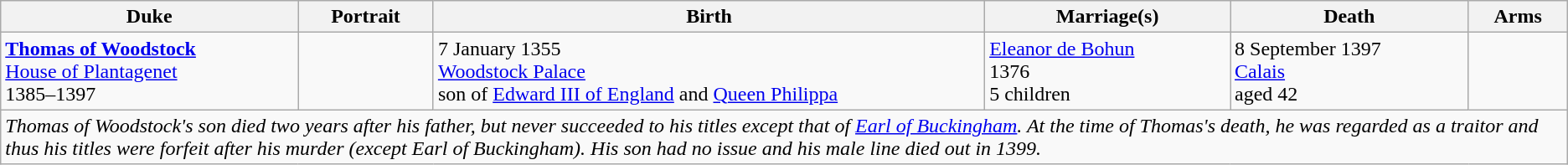<table class="wikitable">
<tr>
<th>Duke</th>
<th>Portrait</th>
<th>Birth</th>
<th>Marriage(s)</th>
<th>Death</th>
<th>Arms</th>
</tr>
<tr>
<td><strong><a href='#'>Thomas of Woodstock</a></strong><br><a href='#'>House of Plantagenet</a><br>1385–1397<br><em></em></td>
<td></td>
<td>7 January 1355<br><a href='#'>Woodstock Palace</a><br>son of <a href='#'>Edward III of England</a> and <a href='#'>Queen Philippa</a></td>
<td><a href='#'>Eleanor de Bohun</a><br>1376<br>5 children</td>
<td>8 September 1397<br><a href='#'>Calais</a><br>aged 42</td>
<td></td>
</tr>
<tr>
<td colspan="6"><em>Thomas of Woodstock's son died two years after his father, but never succeeded to his titles except that of <a href='#'>Earl of Buckingham</a>. At the time of Thomas's death, he was regarded as a traitor and thus his titles were forfeit after his murder (except Earl of Buckingham). His son had no issue and his male line died out in 1399.</em></td>
</tr>
</table>
